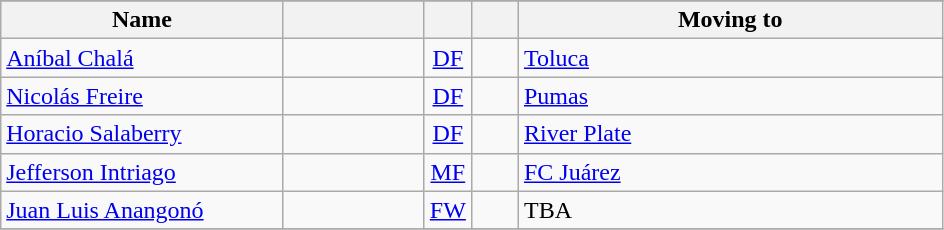<table class="wikitable" style="text-align: center;">
<tr>
</tr>
<tr>
<th width=30% align="center">Name</th>
<th width=15% align="center"></th>
<th width=5% align="center"></th>
<th width=5% align="center"></th>
<th width=45% align="center">Moving to</th>
</tr>
<tr>
<td align=left><a href='#'>Aníbal Chalá</a></td>
<td></td>
<td><a href='#'>DF</a></td>
<td></td>
<td align=left><a href='#'>Toluca</a> </td>
</tr>
<tr>
<td align=left><a href='#'>Nicolás Freire</a></td>
<td></td>
<td><a href='#'>DF</a></td>
<td></td>
<td align=left><a href='#'>Pumas</a> </td>
</tr>
<tr>
<td align=left><a href='#'>Horacio Salaberry</a></td>
<td></td>
<td><a href='#'>DF</a></td>
<td></td>
<td align=left><a href='#'>River Plate</a> </td>
</tr>
<tr>
<td align=left><a href='#'>Jefferson Intriago</a></td>
<td></td>
<td><a href='#'>MF</a></td>
<td></td>
<td align=left><a href='#'>FC Juárez</a> </td>
</tr>
<tr>
<td align=left><a href='#'>Juan Luis Anangonó</a></td>
<td></td>
<td><a href='#'>FW</a></td>
<td></td>
<td align=left>TBA</td>
</tr>
<tr>
</tr>
</table>
